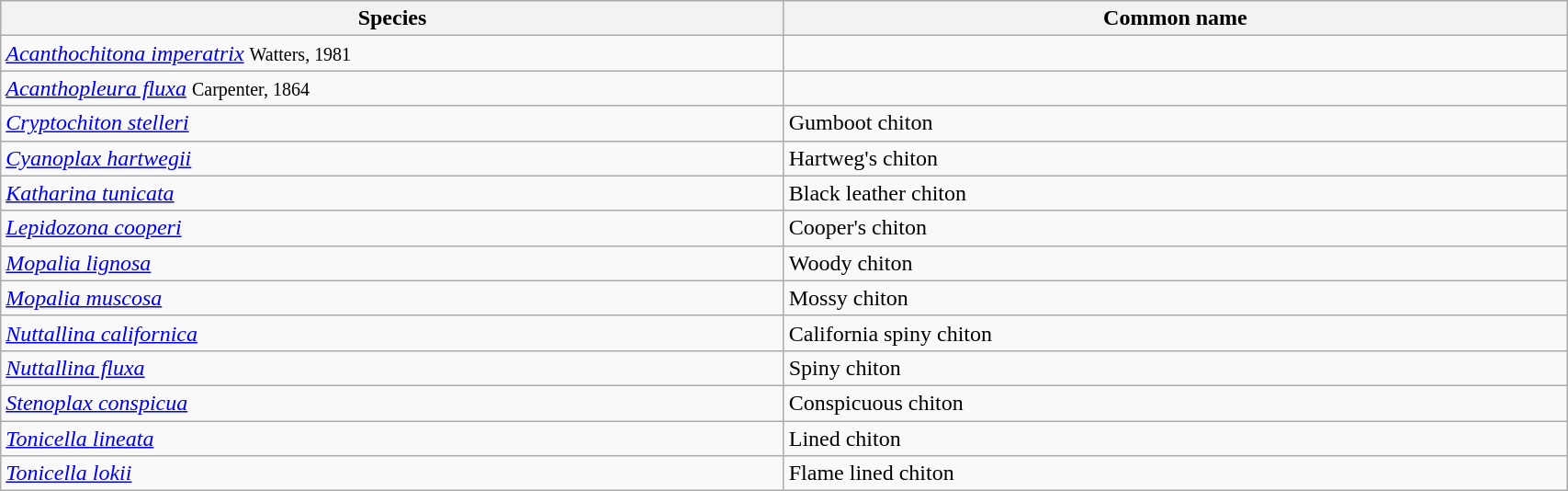<table width=90% class="wikitable">
<tr>
<th width=25%>Species</th>
<th width=25%>Common name</th>
</tr>
<tr>
<td><em><a href='#'>Acanthochitona imperatrix</a></em> <small>Watters, 1981 </small></td>
<td></td>
</tr>
<tr>
<td><em><a href='#'>Acanthopleura fluxa</a></em> <small>Carpenter, 1864 </small></td>
<td></td>
</tr>
<tr>
<td><em><a href='#'>Cryptochiton stelleri</a></em></td>
<td>Gumboot chiton</td>
</tr>
<tr>
<td><em><a href='#'>Cyanoplax hartwegii</a></em></td>
<td>Hartweg's chiton</td>
</tr>
<tr>
<td><em><a href='#'>Katharina tunicata</a></em></td>
<td>Black leather chiton</td>
</tr>
<tr>
<td><em><a href='#'>Lepidozona cooperi</a></em></td>
<td>Cooper's chiton</td>
</tr>
<tr>
<td><em><a href='#'>Mopalia lignosa</a></em></td>
<td>Woody chiton</td>
</tr>
<tr>
<td><em><a href='#'>Mopalia muscosa</a></em></td>
<td>Mossy chiton</td>
</tr>
<tr>
<td><em><a href='#'>Nuttallina californica</a></em></td>
<td>California spiny chiton</td>
</tr>
<tr>
<td><em><a href='#'>Nuttallina fluxa</a></em></td>
<td>Spiny chiton</td>
</tr>
<tr>
<td><em><a href='#'>Stenoplax conspicua</a></em></td>
<td>Conspicuous chiton</td>
</tr>
<tr>
<td><em><a href='#'>Tonicella lineata</a></em></td>
<td>Lined chiton</td>
</tr>
<tr>
<td><em><a href='#'>Tonicella lokii</a></em></td>
<td>Flame lined chiton</td>
</tr>
</table>
